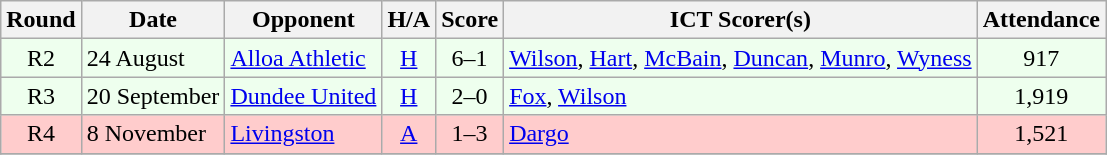<table class="wikitable" style="text-align:center">
<tr>
<th>Round</th>
<th>Date</th>
<th>Opponent</th>
<th>H/A</th>
<th>Score</th>
<th>ICT Scorer(s)</th>
<th>Attendance</th>
</tr>
<tr bgcolor=#EEFFEE>
<td>R2</td>
<td align=left>24 August</td>
<td align=left><a href='#'>Alloa Athletic</a></td>
<td><a href='#'>H</a></td>
<td>6–1</td>
<td align=left><a href='#'>Wilson</a>, <a href='#'>Hart</a>, <a href='#'>McBain</a>, <a href='#'>Duncan</a>, <a href='#'>Munro</a>, <a href='#'>Wyness</a></td>
<td>917</td>
</tr>
<tr bgcolor=#EEFFEE>
<td>R3</td>
<td align=left>20 September</td>
<td align=left><a href='#'>Dundee United</a></td>
<td><a href='#'>H</a></td>
<td>2–0</td>
<td align=left><a href='#'>Fox</a>, <a href='#'>Wilson</a></td>
<td>1,919</td>
</tr>
<tr bgcolor=#FFCCCC>
<td>R4</td>
<td align=left>8 November</td>
<td align=left><a href='#'>Livingston</a></td>
<td><a href='#'>A</a></td>
<td>1–3</td>
<td align=left><a href='#'>Dargo</a></td>
<td>1,521</td>
</tr>
<tr>
</tr>
</table>
